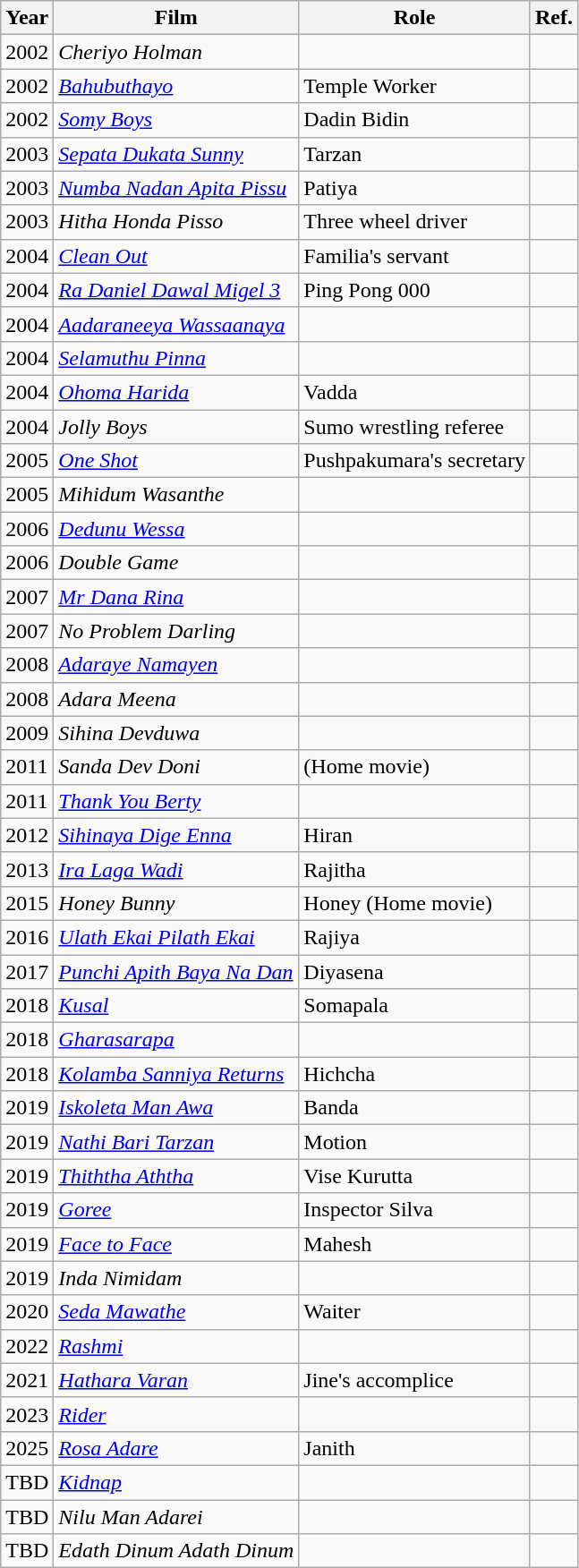<table class="wikitable">
<tr>
<th>Year</th>
<th>Film</th>
<th>Role</th>
<th>Ref.</th>
</tr>
<tr>
<td>2002</td>
<td><em>Cheriyo Holman</em></td>
<td></td>
<td></td>
</tr>
<tr>
<td>2002</td>
<td><em><a href='#'>Bahubuthayo</a></em></td>
<td>Temple Worker</td>
<td></td>
</tr>
<tr>
<td>2002</td>
<td><em><a href='#'>Somy Boys</a></em></td>
<td>Dadin Bidin</td>
<td></td>
</tr>
<tr>
<td>2003</td>
<td><em><a href='#'>Sepata Dukata Sunny</a></em></td>
<td>Tarzan</td>
<td></td>
</tr>
<tr>
<td>2003</td>
<td><em><a href='#'>Numba Nadan Apita Pissu</a></em></td>
<td>Patiya</td>
<td></td>
</tr>
<tr>
<td>2003</td>
<td><em>Hitha Honda Pisso</em></td>
<td>Three wheel driver</td>
<td></td>
</tr>
<tr>
<td>2004</td>
<td><em><a href='#'>Clean Out</a></em></td>
<td>Familia's servant</td>
<td></td>
</tr>
<tr>
<td>2004</td>
<td><em><a href='#'>Ra Daniel Dawal Migel 3</a></em></td>
<td>Ping Pong 000</td>
<td></td>
</tr>
<tr>
<td>2004</td>
<td><em><a href='#'>Aadaraneeya Wassaanaya</a></em></td>
<td></td>
<td></td>
</tr>
<tr>
<td>2004</td>
<td><em><a href='#'>Selamuthu Pinna</a></em></td>
<td></td>
<td></td>
</tr>
<tr>
<td>2004</td>
<td><em><a href='#'>Ohoma Harida</a></em></td>
<td>Vadda</td>
<td></td>
</tr>
<tr>
<td>2004</td>
<td><em>Jolly Boys</em></td>
<td>Sumo wrestling referee</td>
<td></td>
</tr>
<tr>
<td>2005</td>
<td><em><a href='#'>One Shot</a></em></td>
<td>Pushpakumara's secretary</td>
<td></td>
</tr>
<tr>
<td>2005</td>
<td><em>Mihidum Wasanthe</em></td>
<td></td>
<td></td>
</tr>
<tr>
<td>2006</td>
<td><em><a href='#'>Dedunu Wessa</a></em></td>
<td></td>
<td></td>
</tr>
<tr>
<td>2006</td>
<td><em>Double Game</em></td>
<td></td>
<td></td>
</tr>
<tr>
<td>2007</td>
<td><em><a href='#'>Mr Dana Rina</a></em></td>
<td></td>
<td></td>
</tr>
<tr>
<td>2007</td>
<td><em>No Problem Darling</em></td>
<td></td>
<td></td>
</tr>
<tr>
<td>2008</td>
<td><em><a href='#'>Adaraye Namayen</a></em></td>
<td></td>
<td></td>
</tr>
<tr>
<td>2008</td>
<td><em>Adara Meena</em></td>
<td></td>
<td></td>
</tr>
<tr>
<td>2009</td>
<td><em>Sihina Devduwa</em></td>
<td></td>
<td></td>
</tr>
<tr>
<td>2011</td>
<td><em>Sanda Dev Doni</em></td>
<td>(Home movie)</td>
<td></td>
</tr>
<tr>
<td>2011</td>
<td><em><a href='#'>Thank You Berty</a></em></td>
<td></td>
<td></td>
</tr>
<tr>
<td>2012</td>
<td><em><a href='#'>Sihinaya Dige Enna</a></em></td>
<td>Hiran</td>
<td></td>
</tr>
<tr>
<td>2013</td>
<td><em><a href='#'>Ira Laga Wadi</a></em></td>
<td>Rajitha</td>
<td></td>
</tr>
<tr>
<td>2015</td>
<td><em>Honey Bunny</em></td>
<td>Honey (Home movie)</td>
<td></td>
</tr>
<tr>
<td>2016</td>
<td><em><a href='#'>Ulath Ekai Pilath Ekai</a></em></td>
<td>Rajiya</td>
<td></td>
</tr>
<tr>
<td>2017</td>
<td><em><a href='#'>Punchi Apith Baya Na Dan</a></em></td>
<td>Diyasena</td>
<td></td>
</tr>
<tr>
<td>2018</td>
<td><em><a href='#'>Kusal</a></em></td>
<td>Somapala</td>
<td></td>
</tr>
<tr>
<td>2018</td>
<td><em><a href='#'>Gharasarapa</a></em></td>
<td></td>
<td></td>
</tr>
<tr>
<td>2018</td>
<td><em><a href='#'>Kolamba Sanniya Returns</a></em></td>
<td>Hichcha</td>
<td></td>
</tr>
<tr>
<td>2019</td>
<td><em><a href='#'>Iskoleta Man Awa</a></em></td>
<td>Banda</td>
<td></td>
</tr>
<tr>
<td>2019</td>
<td><em><a href='#'>Nathi Bari Tarzan</a></em></td>
<td>Motion</td>
<td></td>
</tr>
<tr>
<td>2019</td>
<td><em><a href='#'>Thiththa Aththa</a></em></td>
<td>Vise Kurutta</td>
<td></td>
</tr>
<tr>
<td>2019</td>
<td><em><a href='#'>Goree</a></em></td>
<td>Inspector Silva</td>
<td></td>
</tr>
<tr>
<td>2019</td>
<td><em><a href='#'>Face to Face</a></em></td>
<td>Mahesh</td>
<td></td>
</tr>
<tr>
<td>2019</td>
<td><em>Inda Nimidam</em></td>
<td></td>
<td></td>
</tr>
<tr>
<td>2020</td>
<td><em><a href='#'>Seda Mawathe</a></em></td>
<td>Waiter</td>
<td></td>
</tr>
<tr>
<td>2022</td>
<td><em><a href='#'>Rashmi</a></em></td>
<td></td>
<td></td>
</tr>
<tr>
<td>2021</td>
<td><em><a href='#'>Hathara Varan</a></em></td>
<td>Jine's accomplice</td>
<td></td>
</tr>
<tr>
<td>2023</td>
<td><em><a href='#'>Rider</a></em></td>
<td></td>
<td></td>
</tr>
<tr>
<td>2025</td>
<td><em><a href='#'>Rosa Adare</a></em></td>
<td>Janith</td>
<td></td>
</tr>
<tr>
<td>TBD</td>
<td><em><a href='#'>Kidnap</a></em></td>
<td></td>
<td></td>
</tr>
<tr>
<td>TBD</td>
<td><em>Nilu Man Adarei</em></td>
<td></td>
<td></td>
</tr>
<tr>
<td>TBD</td>
<td><em>Edath Dinum Adath Dinum</em></td>
<td></td>
<td></td>
</tr>
</table>
